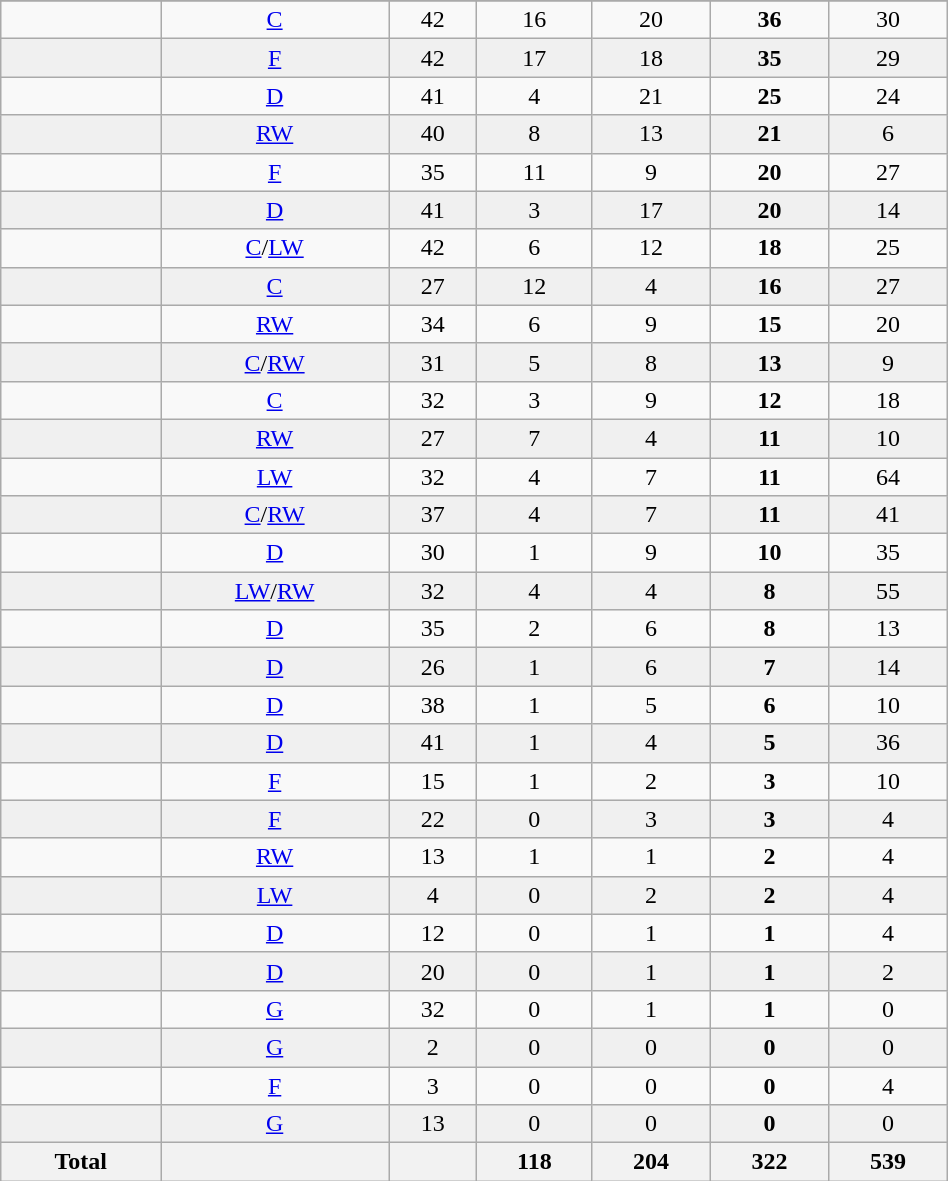<table class="wikitable sortable" width ="50%">
<tr align="center">
</tr>
<tr align="center" bgcolor="">
<td></td>
<td><a href='#'>C</a></td>
<td>42</td>
<td>16</td>
<td>20</td>
<td><strong>36</strong></td>
<td>30</td>
</tr>
<tr align="center" bgcolor="f0f0f0">
<td></td>
<td><a href='#'>F</a></td>
<td>42</td>
<td>17</td>
<td>18</td>
<td><strong>35</strong></td>
<td>29</td>
</tr>
<tr align="center" bgcolor="">
<td></td>
<td><a href='#'>D</a></td>
<td>41</td>
<td>4</td>
<td>21</td>
<td><strong>25</strong></td>
<td>24</td>
</tr>
<tr align="center" bgcolor="f0f0f0">
<td></td>
<td><a href='#'>RW</a></td>
<td>40</td>
<td>8</td>
<td>13</td>
<td><strong>21</strong></td>
<td>6</td>
</tr>
<tr align="center" bgcolor="">
<td></td>
<td><a href='#'>F</a></td>
<td>35</td>
<td>11</td>
<td>9</td>
<td><strong>20</strong></td>
<td>27</td>
</tr>
<tr align="center" bgcolor="f0f0f0">
<td></td>
<td><a href='#'>D</a></td>
<td>41</td>
<td>3</td>
<td>17</td>
<td><strong>20</strong></td>
<td>14</td>
</tr>
<tr align="center" bgcolor="">
<td></td>
<td><a href='#'>C</a>/<a href='#'>LW</a></td>
<td>42</td>
<td>6</td>
<td>12</td>
<td><strong>18</strong></td>
<td>25</td>
</tr>
<tr align="center" bgcolor="f0f0f0">
<td></td>
<td><a href='#'>C</a></td>
<td>27</td>
<td>12</td>
<td>4</td>
<td><strong>16</strong></td>
<td>27</td>
</tr>
<tr align="center" bgcolor="">
<td></td>
<td><a href='#'>RW</a></td>
<td>34</td>
<td>6</td>
<td>9</td>
<td><strong>15</strong></td>
<td>20</td>
</tr>
<tr align="center" bgcolor="f0f0f0">
<td></td>
<td><a href='#'>C</a>/<a href='#'>RW</a></td>
<td>31</td>
<td>5</td>
<td>8</td>
<td><strong>13</strong></td>
<td>9</td>
</tr>
<tr align="center" bgcolor="">
<td></td>
<td><a href='#'>C</a></td>
<td>32</td>
<td>3</td>
<td>9</td>
<td><strong>12</strong></td>
<td>18</td>
</tr>
<tr align="center" bgcolor="f0f0f0">
<td></td>
<td><a href='#'>RW</a></td>
<td>27</td>
<td>7</td>
<td>4</td>
<td><strong>11</strong></td>
<td>10</td>
</tr>
<tr align="center" bgcolor="">
<td></td>
<td><a href='#'>LW</a></td>
<td>32</td>
<td>4</td>
<td>7</td>
<td><strong>11</strong></td>
<td>64</td>
</tr>
<tr align="center" bgcolor="f0f0f0">
<td></td>
<td><a href='#'>C</a>/<a href='#'>RW</a></td>
<td>37</td>
<td>4</td>
<td>7</td>
<td><strong>11</strong></td>
<td>41</td>
</tr>
<tr align="center" bgcolor="">
<td></td>
<td><a href='#'>D</a></td>
<td>30</td>
<td>1</td>
<td>9</td>
<td><strong>10</strong></td>
<td>35</td>
</tr>
<tr align="center" bgcolor="f0f0f0">
<td></td>
<td><a href='#'>LW</a>/<a href='#'>RW</a></td>
<td>32</td>
<td>4</td>
<td>4</td>
<td><strong>8</strong></td>
<td>55</td>
</tr>
<tr align="center" bgcolor="">
<td></td>
<td><a href='#'>D</a></td>
<td>35</td>
<td>2</td>
<td>6</td>
<td><strong>8</strong></td>
<td>13</td>
</tr>
<tr align="center" bgcolor="f0f0f0">
<td></td>
<td><a href='#'>D</a></td>
<td>26</td>
<td>1</td>
<td>6</td>
<td><strong>7</strong></td>
<td>14</td>
</tr>
<tr align="center" bgcolor="">
<td></td>
<td><a href='#'>D</a></td>
<td>38</td>
<td>1</td>
<td>5</td>
<td><strong>6</strong></td>
<td>10</td>
</tr>
<tr align="center" bgcolor="f0f0f0">
<td></td>
<td><a href='#'>D</a></td>
<td>41</td>
<td>1</td>
<td>4</td>
<td><strong>5</strong></td>
<td>36</td>
</tr>
<tr align="center" bgcolor="">
<td></td>
<td><a href='#'>F</a></td>
<td>15</td>
<td>1</td>
<td>2</td>
<td><strong>3</strong></td>
<td>10</td>
</tr>
<tr align="center" bgcolor="f0f0f0">
<td></td>
<td><a href='#'>F</a></td>
<td>22</td>
<td>0</td>
<td>3</td>
<td><strong>3</strong></td>
<td>4</td>
</tr>
<tr align="center" bgcolor="">
<td></td>
<td><a href='#'>RW</a></td>
<td>13</td>
<td>1</td>
<td>1</td>
<td><strong>2</strong></td>
<td>4</td>
</tr>
<tr align="center" bgcolor="f0f0f0">
<td></td>
<td><a href='#'>LW</a></td>
<td>4</td>
<td>0</td>
<td>2</td>
<td><strong>2</strong></td>
<td>4</td>
</tr>
<tr align="center" bgcolor="">
<td></td>
<td><a href='#'>D</a></td>
<td>12</td>
<td>0</td>
<td>1</td>
<td><strong>1</strong></td>
<td>4</td>
</tr>
<tr align="center" bgcolor="f0f0f0">
<td></td>
<td><a href='#'>D</a></td>
<td>20</td>
<td>0</td>
<td>1</td>
<td><strong>1</strong></td>
<td>2</td>
</tr>
<tr align="center" bgcolor="">
<td></td>
<td><a href='#'>G</a></td>
<td>32</td>
<td>0</td>
<td>1</td>
<td><strong>1</strong></td>
<td>0</td>
</tr>
<tr align="center" bgcolor="f0f0f0">
<td></td>
<td><a href='#'>G</a></td>
<td>2</td>
<td>0</td>
<td>0</td>
<td><strong>0</strong></td>
<td>0</td>
</tr>
<tr align="center" bgcolor="">
<td></td>
<td><a href='#'>F</a></td>
<td>3</td>
<td>0</td>
<td>0</td>
<td><strong>0</strong></td>
<td>4</td>
</tr>
<tr align="center" bgcolor="f0f0f0">
<td></td>
<td><a href='#'>G</a></td>
<td>13</td>
<td>0</td>
<td>0</td>
<td><strong>0</strong></td>
<td>0</td>
</tr>
<tr>
<th>Total</th>
<th></th>
<th></th>
<th>118</th>
<th>204</th>
<th>322</th>
<th>539</th>
</tr>
</table>
